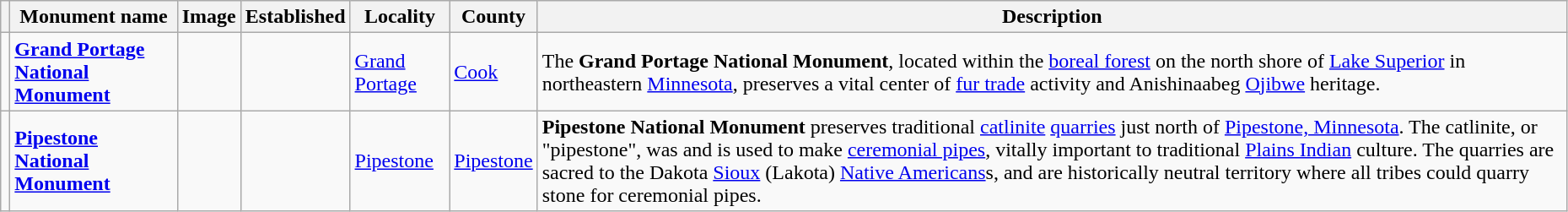<table class="wikitable sortable" style="width:98%">
<tr>
<th></th>
<th><strong>Monument name</strong></th>
<th><strong>Image</strong></th>
<th><strong>Established</strong></th>
<th><strong>Locality</strong></th>
<th><strong>County</strong></th>
<th><strong>Description</strong></th>
</tr>
<tr ->
<td></td>
<td><strong><a href='#'>Grand Portage National Monument</a></strong></td>
<td></td>
<td></td>
<td><a href='#'>Grand Portage</a><br><small></small></td>
<td><a href='#'>Cook</a></td>
<td>The <strong>Grand Portage National Monument</strong>, located within the <a href='#'>boreal forest</a> on the north shore of <a href='#'>Lake Superior</a> in northeastern <a href='#'>Minnesota</a>, preserves a vital center of <a href='#'>fur trade</a> activity and Anishinaabeg <a href='#'>Ojibwe</a> heritage.</td>
</tr>
<tr ->
<td></td>
<td><strong><a href='#'>Pipestone National Monument</a></strong></td>
<td></td>
<td></td>
<td><a href='#'>Pipestone</a><br><small></small></td>
<td><a href='#'>Pipestone</a></td>
<td><strong>Pipestone National Monument</strong> preserves traditional <a href='#'>catlinite</a> <a href='#'>quarries</a> just north of <a href='#'>Pipestone, Minnesota</a>. The catlinite, or "pipestone", was and is used to make <a href='#'>ceremonial pipes</a>, vitally important to traditional <a href='#'>Plains Indian</a> culture. The quarries are sacred to the Dakota <a href='#'>Sioux</a> (Lakota) <a href='#'>Native Americans</a>s, and are historically neutral territory where all tribes could quarry stone for ceremonial pipes.</td>
</tr>
</table>
